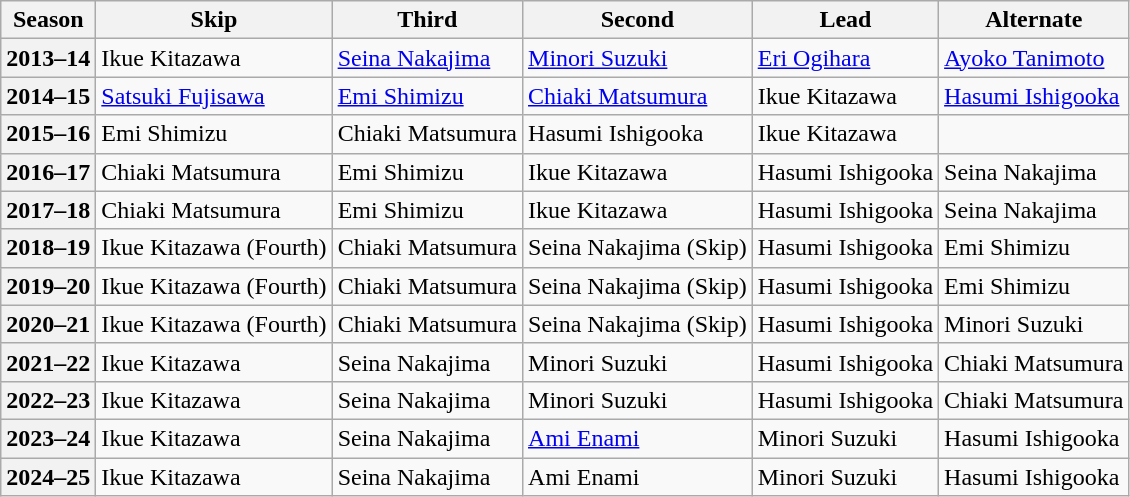<table class="wikitable">
<tr>
<th scope="col">Season</th>
<th scope="col">Skip</th>
<th scope="col">Third</th>
<th scope="col">Second</th>
<th scope="col">Lead</th>
<th scope="col">Alternate</th>
</tr>
<tr>
<th scope="row">2013–14</th>
<td>Ikue Kitazawa</td>
<td><a href='#'>Seina Nakajima</a></td>
<td><a href='#'>Minori Suzuki</a></td>
<td><a href='#'>Eri Ogihara</a></td>
<td><a href='#'>Ayoko Tanimoto</a></td>
</tr>
<tr>
<th scope="row">2014–15</th>
<td><a href='#'>Satsuki Fujisawa</a></td>
<td><a href='#'>Emi Shimizu</a></td>
<td><a href='#'>Chiaki Matsumura</a></td>
<td>Ikue Kitazawa</td>
<td><a href='#'>Hasumi Ishigooka</a></td>
</tr>
<tr>
<th scope="row">2015–16</th>
<td>Emi Shimizu</td>
<td>Chiaki Matsumura</td>
<td>Hasumi Ishigooka</td>
<td>Ikue Kitazawa</td>
<td></td>
</tr>
<tr>
<th scope="row">2016–17</th>
<td>Chiaki Matsumura</td>
<td>Emi Shimizu</td>
<td>Ikue Kitazawa</td>
<td>Hasumi Ishigooka</td>
<td>Seina Nakajima</td>
</tr>
<tr>
<th scope="row">2017–18</th>
<td>Chiaki Matsumura</td>
<td>Emi Shimizu</td>
<td>Ikue Kitazawa</td>
<td>Hasumi Ishigooka</td>
<td>Seina Nakajima</td>
</tr>
<tr>
<th scope="row">2018–19</th>
<td>Ikue Kitazawa (Fourth)</td>
<td>Chiaki Matsumura</td>
<td>Seina Nakajima (Skip)</td>
<td>Hasumi Ishigooka</td>
<td>Emi Shimizu</td>
</tr>
<tr>
<th scope="row">2019–20</th>
<td>Ikue Kitazawa (Fourth)</td>
<td>Chiaki Matsumura</td>
<td>Seina Nakajima (Skip)</td>
<td>Hasumi Ishigooka</td>
<td>Emi Shimizu</td>
</tr>
<tr>
<th scope="row">2020–21</th>
<td>Ikue Kitazawa (Fourth)</td>
<td>Chiaki Matsumura</td>
<td>Seina Nakajima (Skip)</td>
<td>Hasumi Ishigooka</td>
<td>Minori Suzuki</td>
</tr>
<tr>
<th scope="row">2021–22</th>
<td>Ikue Kitazawa</td>
<td>Seina Nakajima</td>
<td>Minori Suzuki</td>
<td>Hasumi Ishigooka</td>
<td>Chiaki Matsumura</td>
</tr>
<tr>
<th scope="row">2022–23</th>
<td>Ikue Kitazawa</td>
<td>Seina Nakajima</td>
<td>Minori Suzuki</td>
<td>Hasumi Ishigooka</td>
<td>Chiaki Matsumura</td>
</tr>
<tr>
<th scope="row">2023–24</th>
<td>Ikue Kitazawa</td>
<td>Seina Nakajima</td>
<td><a href='#'>Ami Enami</a></td>
<td>Minori Suzuki</td>
<td>Hasumi Ishigooka</td>
</tr>
<tr>
<th scope="row">2024–25</th>
<td>Ikue Kitazawa</td>
<td>Seina Nakajima</td>
<td>Ami Enami</td>
<td>Minori Suzuki</td>
<td>Hasumi Ishigooka</td>
</tr>
</table>
